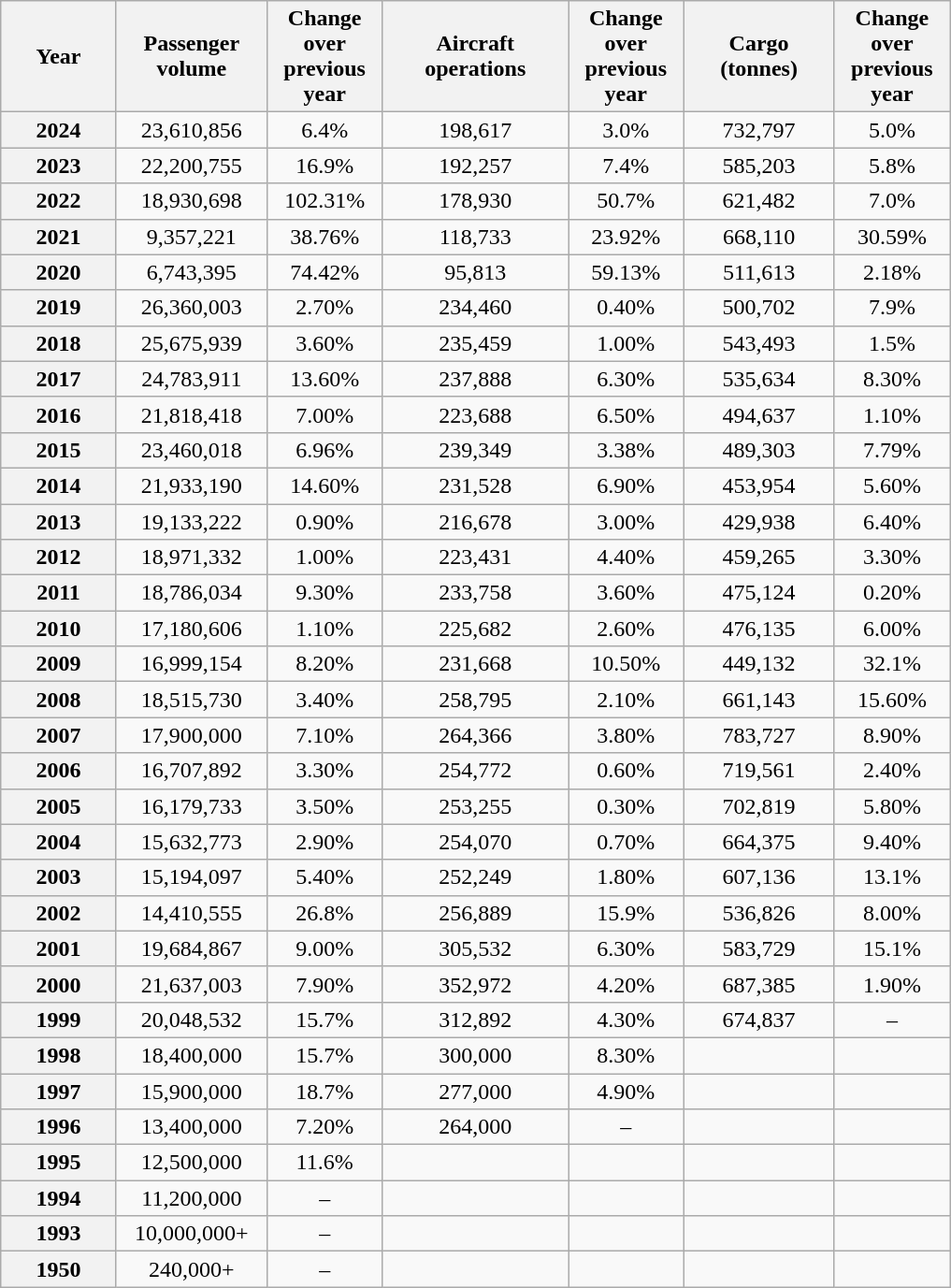<table class="wikitable sortable">
<tr>
<th style="width:75px">Year</th>
<th style="width:100px">Passenger volume</th>
<th style="width:75px">Change over previous year</th>
<th style="width:125px">Aircraft operations</th>
<th style="width:75px">Change over previous year</th>
<th style="width:100px">Cargo (tonnes)</th>
<th style="width:75px">Change over previous year</th>
</tr>
<tr style="text-align:center;">
<th>2024</th>
<td>23,610,856</td>
<td>6.4%</td>
<td>198,617</td>
<td>3.0%</td>
<td>732,797</td>
<td>5.0%</td>
</tr>
<tr style="text-align:center;">
<th>2023</th>
<td>22,200,755</td>
<td>16.9%</td>
<td>192,257</td>
<td>7.4%</td>
<td>585,203</td>
<td>5.8%</td>
</tr>
<tr style="text-align:center;">
<th>2022</th>
<td>18,930,698</td>
<td>102.31%</td>
<td>178,930</td>
<td>50.7%</td>
<td>621,482</td>
<td>7.0%</td>
</tr>
<tr style="text-align:center;">
<th>2021</th>
<td>9,357,221</td>
<td>38.76%</td>
<td>118,733</td>
<td>23.92%</td>
<td>668,110</td>
<td>30.59%</td>
</tr>
<tr style="text-align:center;">
<th>2020</th>
<td>6,743,395</td>
<td>74.42%</td>
<td>95,813</td>
<td>59.13%</td>
<td>511,613</td>
<td>2.18%</td>
</tr>
<tr style="text-align:center;">
<th>2019</th>
<td>26,360,003</td>
<td>2.70%</td>
<td>234,460</td>
<td>0.40%</td>
<td>500,702</td>
<td>7.9%</td>
</tr>
<tr style="text-align:center;">
<th>2018</th>
<td>25,675,939</td>
<td>3.60%</td>
<td>235,459</td>
<td>1.00%</td>
<td>543,493</td>
<td>1.5%</td>
</tr>
<tr style="text-align:center;">
<th>2017</th>
<td>24,783,911</td>
<td>13.60%</td>
<td>237,888</td>
<td>6.30%</td>
<td>535,634</td>
<td>8.30%</td>
</tr>
<tr style="text-align:center;">
<th>2016</th>
<td>21,818,418</td>
<td>7.00%</td>
<td>223,688</td>
<td>6.50%</td>
<td>494,637</td>
<td>1.10%</td>
</tr>
<tr style="text-align:center;">
<th>2015</th>
<td>23,460,018</td>
<td>6.96%</td>
<td>239,349</td>
<td>3.38%</td>
<td>489,303</td>
<td>7.79%</td>
</tr>
<tr style="text-align:center;">
<th>2014</th>
<td>21,933,190</td>
<td>14.60%</td>
<td>231,528</td>
<td>6.90%</td>
<td>453,954</td>
<td>5.60%</td>
</tr>
<tr style="text-align:center;">
<th>2013</th>
<td>19,133,222</td>
<td>0.90%</td>
<td>216,678</td>
<td>3.00%</td>
<td>429,938</td>
<td>6.40%</td>
</tr>
<tr style="text-align:center;">
<th>2012</th>
<td>18,971,332</td>
<td>1.00%</td>
<td>223,431</td>
<td>4.40%</td>
<td>459,265</td>
<td>3.30%</td>
</tr>
<tr style="text-align:center;">
<th>2011</th>
<td>18,786,034</td>
<td>9.30%</td>
<td>233,758</td>
<td>3.60%</td>
<td>475,124</td>
<td>0.20%</td>
</tr>
<tr style="text-align:center;">
<th>2010</th>
<td>17,180,606</td>
<td>1.10%</td>
<td>225,682</td>
<td>2.60%</td>
<td>476,135</td>
<td>6.00%</td>
</tr>
<tr style="text-align:center;">
<th>2009</th>
<td>16,999,154</td>
<td>8.20%</td>
<td>231,668</td>
<td>10.50%</td>
<td>449,132</td>
<td>32.1%</td>
</tr>
<tr style="text-align:center;">
<th>2008</th>
<td>18,515,730</td>
<td>3.40%</td>
<td>258,795</td>
<td>2.10%</td>
<td>661,143</td>
<td>15.60%</td>
</tr>
<tr style="text-align:center;">
<th>2007</th>
<td>17,900,000</td>
<td>7.10%</td>
<td>264,366</td>
<td>3.80%</td>
<td>783,727</td>
<td>8.90%</td>
</tr>
<tr style="text-align:center;">
<th>2006</th>
<td>16,707,892</td>
<td>3.30%</td>
<td>254,772</td>
<td>0.60%</td>
<td>719,561</td>
<td>2.40%</td>
</tr>
<tr style="text-align:center;">
<th>2005</th>
<td>16,179,733</td>
<td>3.50%</td>
<td>253,255</td>
<td>0.30%</td>
<td>702,819</td>
<td>5.80%</td>
</tr>
<tr style="text-align:center;">
<th>2004</th>
<td>15,632,773</td>
<td>2.90%</td>
<td>254,070</td>
<td>0.70%</td>
<td>664,375</td>
<td>9.40%</td>
</tr>
<tr style="text-align:center;">
<th>2003</th>
<td>15,194,097</td>
<td>5.40%</td>
<td>252,249</td>
<td>1.80%</td>
<td>607,136</td>
<td>13.1%</td>
</tr>
<tr style="text-align:center;">
<th>2002</th>
<td>14,410,555</td>
<td>26.8%</td>
<td>256,889</td>
<td>15.9%</td>
<td>536,826</td>
<td>8.00%</td>
</tr>
<tr style="text-align:center;">
<th>2001</th>
<td>19,684,867</td>
<td>9.00%</td>
<td>305,532</td>
<td>6.30%</td>
<td>583,729</td>
<td>15.1%</td>
</tr>
<tr style="text-align:center;">
<th>2000</th>
<td>21,637,003</td>
<td>7.90%</td>
<td>352,972</td>
<td>4.20%</td>
<td>687,385</td>
<td>1.90%</td>
</tr>
<tr style="text-align:center;">
<th>1999</th>
<td>20,048,532</td>
<td>15.7%</td>
<td>312,892</td>
<td>4.30%</td>
<td>674,837</td>
<td>–</td>
</tr>
<tr style="text-align:center;">
<th>1998</th>
<td>18,400,000</td>
<td>15.7%</td>
<td>300,000</td>
<td>8.30%</td>
<td></td>
<td></td>
</tr>
<tr style="text-align:center;">
<th>1997</th>
<td>15,900,000</td>
<td>18.7%</td>
<td>277,000</td>
<td>4.90%</td>
<td></td>
<td></td>
</tr>
<tr style="text-align:center;">
<th>1996</th>
<td>13,400,000</td>
<td>7.20%</td>
<td>264,000</td>
<td>–</td>
<td></td>
<td></td>
</tr>
<tr style="text-align:center;">
<th>1995</th>
<td>12,500,000</td>
<td>11.6%</td>
<td></td>
<td></td>
<td></td>
<td></td>
</tr>
<tr style="text-align:center;">
<th>1994</th>
<td>11,200,000</td>
<td>–</td>
<td></td>
<td></td>
<td></td>
<td></td>
</tr>
<tr style="text-align:center;">
<th>1993</th>
<td>10,000,000+</td>
<td>–</td>
<td></td>
<td></td>
<td></td>
<td></td>
</tr>
<tr style="text-align:center;">
<th>1950</th>
<td>240,000+</td>
<td>–</td>
<td></td>
<td></td>
<td></td>
<td></td>
</tr>
</table>
